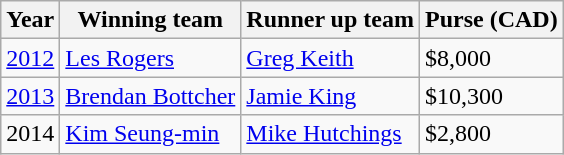<table class="wikitable">
<tr>
<th>Year</th>
<th>Winning team</th>
<th>Runner up team</th>
<th>Purse (CAD)</th>
</tr>
<tr>
<td><a href='#'>2012</a></td>
<td> <a href='#'>Les Rogers</a></td>
<td> <a href='#'>Greg Keith</a></td>
<td>$8,000</td>
</tr>
<tr>
<td><a href='#'>2013</a></td>
<td> <a href='#'>Brendan Bottcher</a></td>
<td> <a href='#'>Jamie King</a></td>
<td>$10,300</td>
</tr>
<tr>
<td>2014</td>
<td> <a href='#'>Kim Seung-min</a></td>
<td> <a href='#'>Mike Hutchings</a></td>
<td>$2,800</td>
</tr>
</table>
